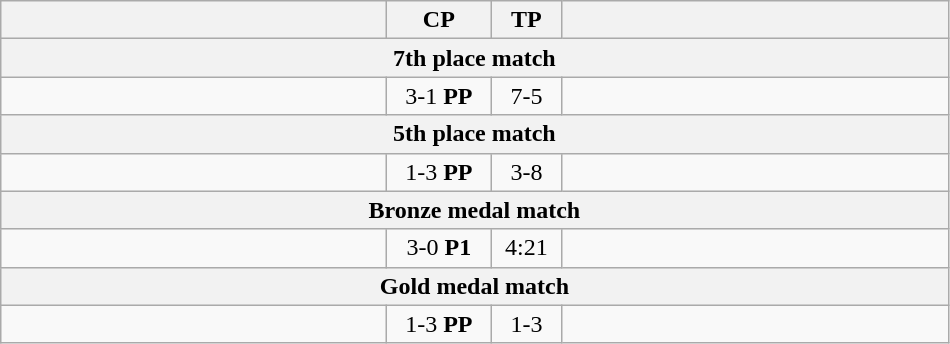<table class="wikitable" style="text-align: center;" |>
<tr>
<th width="250"></th>
<th width="62">CP</th>
<th width="40">TP</th>
<th width="250"></th>
</tr>
<tr>
<th colspan="5">7th place match</th>
</tr>
<tr>
<td style="text-align:left;"><strong></strong></td>
<td>3-1 <strong>PP</strong></td>
<td>7-5</td>
<td style="text-align:left;"></td>
</tr>
<tr>
<th colspan="5">5th place match</th>
</tr>
<tr>
<td style="text-align:left;"></td>
<td>1-3 <strong>PP</strong></td>
<td>3-8</td>
<td style="text-align:left;"><strong></strong></td>
</tr>
<tr>
<th colspan="5">Bronze medal match</th>
</tr>
<tr>
<td style="text-align:left;"><strong></strong></td>
<td>3-0 <strong>P1</strong></td>
<td>4:21</td>
<td style="text-align:left;"></td>
</tr>
<tr>
<th colspan="5">Gold medal match</th>
</tr>
<tr>
<td style="text-align:left;"></td>
<td>1-3 <strong>PP</strong></td>
<td>1-3</td>
<td style="text-align:left;"><strong></strong></td>
</tr>
</table>
